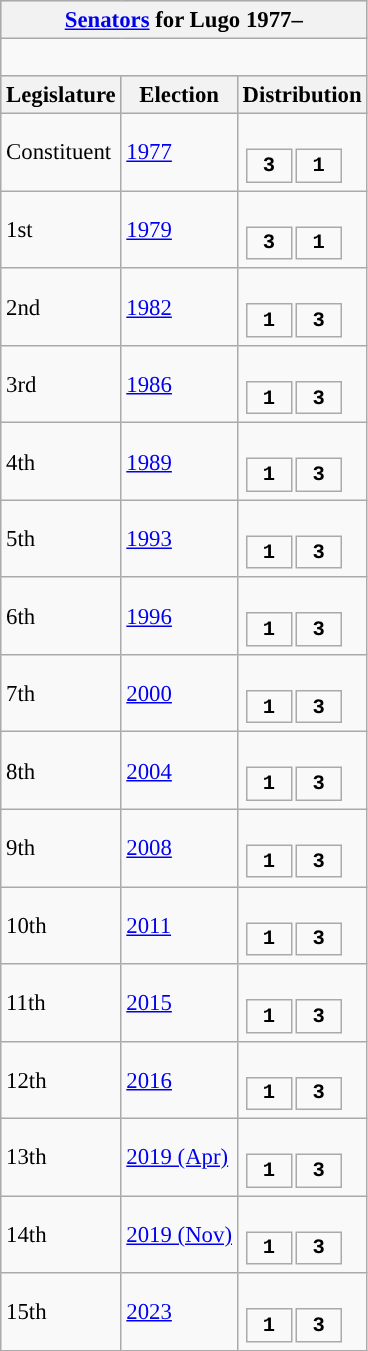<table class="wikitable" style="font-size:95%;">
<tr bgcolor="#CCCCCC">
<th colspan="3"><a href='#'>Senators</a> for Lugo 1977–</th>
</tr>
<tr>
<td colspan="3"><br>







</td>
</tr>
<tr bgcolor="#CCCCCC">
<th>Legislature</th>
<th>Election</th>
<th>Distribution</th>
</tr>
<tr>
<td>Constituent</td>
<td><a href='#'>1977</a></td>
<td><br><table style="width:5em; font-size:90%; text-align:center; font-family:Courier New;">
<tr style="font-weight:bold">
<td style="background:">3</td>
<td style="background:">1</td>
</tr>
</table>
</td>
</tr>
<tr>
<td>1st</td>
<td><a href='#'>1979</a></td>
<td><br><table style="width:5em; font-size:90%; text-align:center; font-family:Courier New;">
<tr style="font-weight:bold">
<td style="background:">3</td>
<td style="background:">1</td>
</tr>
</table>
</td>
</tr>
<tr>
<td>2nd</td>
<td><a href='#'>1982</a></td>
<td><br><table style="width:5em; font-size:90%; text-align:center; font-family:Courier New;">
<tr style="font-weight:bold">
<td style="background:">1</td>
<td style="background:">3</td>
</tr>
</table>
</td>
</tr>
<tr>
<td>3rd</td>
<td><a href='#'>1986</a></td>
<td><br><table style="width:5em; font-size:90%; text-align:center; font-family:Courier New;">
<tr style="font-weight:bold">
<td style="background:">1</td>
<td style="background:">3</td>
</tr>
</table>
</td>
</tr>
<tr>
<td>4th</td>
<td><a href='#'>1989</a></td>
<td><br><table style="width:5em; font-size:90%; text-align:center; font-family:Courier New;">
<tr style="font-weight:bold">
<td style="background:">1</td>
<td style="background:">3</td>
</tr>
</table>
</td>
</tr>
<tr>
<td>5th</td>
<td><a href='#'>1993</a></td>
<td><br><table style="width:5em; font-size:90%; text-align:center; font-family:Courier New;">
<tr style="font-weight:bold">
<td style="background:">1</td>
<td style="background:">3</td>
</tr>
</table>
</td>
</tr>
<tr>
<td>6th</td>
<td><a href='#'>1996</a></td>
<td><br><table style="width:5em; font-size:90%; text-align:center; font-family:Courier New;">
<tr style="font-weight:bold">
<td style="background:">1</td>
<td style="background:">3</td>
</tr>
</table>
</td>
</tr>
<tr>
<td>7th</td>
<td><a href='#'>2000</a></td>
<td><br><table style="width:5em; font-size:90%; text-align:center; font-family:Courier New;">
<tr style="font-weight:bold">
<td style="background:">1</td>
<td style="background:">3</td>
</tr>
</table>
</td>
</tr>
<tr>
<td>8th</td>
<td><a href='#'>2004</a></td>
<td><br><table style="width:5em; font-size:90%; text-align:center; font-family:Courier New;">
<tr style="font-weight:bold">
<td style="background:">1</td>
<td style="background:">3</td>
</tr>
</table>
</td>
</tr>
<tr>
<td>9th</td>
<td><a href='#'>2008</a></td>
<td><br><table style="width:5em; font-size:90%; text-align:center; font-family:Courier New;">
<tr style="font-weight:bold">
<td style="background:">1</td>
<td style="background:">3</td>
</tr>
</table>
</td>
</tr>
<tr>
<td>10th</td>
<td><a href='#'>2011</a></td>
<td><br><table style="width:5em; font-size:90%; text-align:center; font-family:Courier New;">
<tr style="font-weight:bold">
<td style="background:">1</td>
<td style="background:">3</td>
</tr>
</table>
</td>
</tr>
<tr>
<td>11th</td>
<td><a href='#'>2015</a></td>
<td><br><table style="width:5em; font-size:90%; text-align:center; font-family:Courier New;">
<tr style="font-weight:bold">
<td style="background:">1</td>
<td style="background:">3</td>
</tr>
</table>
</td>
</tr>
<tr>
<td>12th</td>
<td><a href='#'>2016</a></td>
<td><br><table style="width:5em; font-size:90%; text-align:center; font-family:Courier New;">
<tr style="font-weight:bold">
<td style="background:">1</td>
<td style="background:">3</td>
</tr>
</table>
</td>
</tr>
<tr>
<td>13th</td>
<td><a href='#'>2019 (Apr)</a></td>
<td><br><table style="width:5em; font-size:90%; text-align:center; font-family:Courier New;">
<tr style="font-weight:bold">
<td style="background:">1</td>
<td style="background:">3</td>
</tr>
</table>
</td>
</tr>
<tr>
<td>14th</td>
<td><a href='#'>2019 (Nov)</a></td>
<td><br><table style="width:5em; font-size:90%; text-align:center; font-family:Courier New;">
<tr style="font-weight:bold">
<td style="background:">1</td>
<td style="background:">3</td>
</tr>
</table>
</td>
</tr>
<tr>
<td>15th</td>
<td><a href='#'>2023</a></td>
<td><br><table style="width:5em; font-size:90%; text-align:center; font-family:Courier New;">
<tr style="font-weight:bold">
<td style="background:">1</td>
<td style="background:">3</td>
</tr>
</table>
</td>
</tr>
</table>
